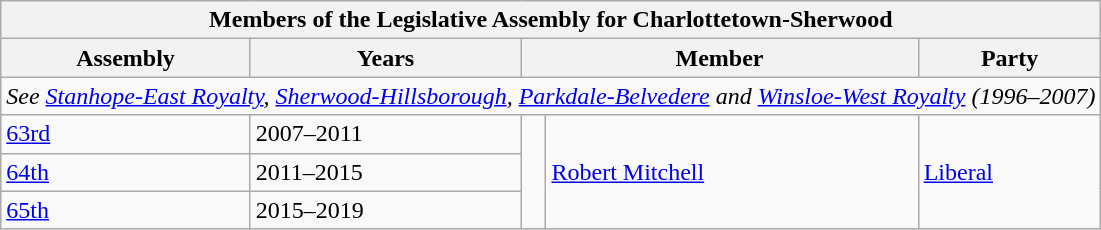<table class="wikitable" align=centre>
<tr>
<th colspan=5>Members of the Legislative Assembly for Charlottetown-Sherwood</th>
</tr>
<tr>
<th>Assembly</th>
<th>Years</th>
<th colspan="2">Member</th>
<th>Party</th>
</tr>
<tr>
<td align="center" colspan=5><em>See <a href='#'>Stanhope-East Royalty</a>, <a href='#'>Sherwood-Hillsborough</a>, <a href='#'>Parkdale-Belvedere</a> and <a href='#'>Winsloe-West Royalty</a> (1996–2007)</em></td>
</tr>
<tr>
<td><a href='#'>63rd</a></td>
<td>2007–2011</td>
<td rowspan=3 ></td>
<td rowspan=3><a href='#'>Robert Mitchell</a></td>
<td rowspan=3><a href='#'>Liberal</a></td>
</tr>
<tr>
<td><a href='#'>64th</a></td>
<td>2011–2015</td>
</tr>
<tr>
<td><a href='#'>65th</a></td>
<td>2015–2019</td>
</tr>
</table>
